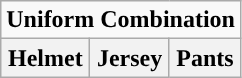<table class="wikitable">
<tr>
<td align="center" Colspan="3"><strong>Uniform Combination</strong></td>
</tr>
<tr align="center">
<th>Helmet</th>
<th>Jersey</th>
<th>Pants</th>
</tr>
</table>
